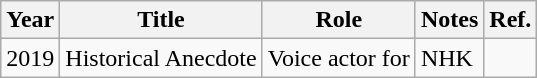<table class="wikitable">
<tr>
<th>Year</th>
<th>Title</th>
<th>Role</th>
<th>Notes</th>
<th>Ref.</th>
</tr>
<tr>
<td>2019</td>
<td>Historical Anecdote</td>
<td>Voice actor for</td>
<td>NHK</td>
<td></td>
</tr>
</table>
